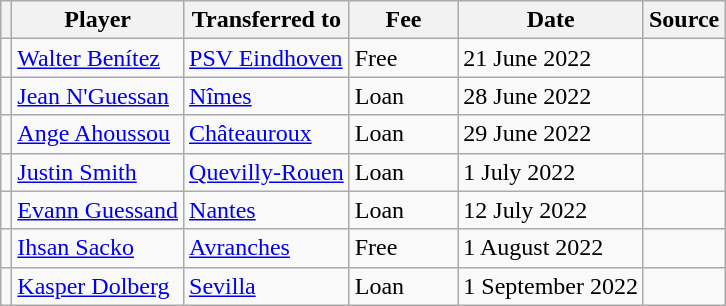<table class="wikitable plainrowheaders sortable">
<tr>
<th></th>
<th scope="col">Player</th>
<th>Transferred to</th>
<th style="width: 65px;">Fee</th>
<th scope="col">Date</th>
<th scope="col">Source</th>
</tr>
<tr>
<td align="center"></td>
<td> <a href='#'>Walter Benítez</a></td>
<td> <a href='#'>PSV Eindhoven</a></td>
<td>Free</td>
<td>21 June 2022</td>
<td></td>
</tr>
<tr>
<td align="center"></td>
<td> <a href='#'>Jean N'Guessan</a></td>
<td> <a href='#'>Nîmes</a></td>
<td>Loan</td>
<td>28 June 2022</td>
<td></td>
</tr>
<tr>
<td align="center"></td>
<td> <a href='#'>Ange Ahoussou</a></td>
<td> <a href='#'>Châteauroux</a></td>
<td>Loan</td>
<td>29 June 2022</td>
<td></td>
</tr>
<tr>
<td align="center"></td>
<td> <a href='#'>Justin Smith</a></td>
<td> <a href='#'>Quevilly-Rouen</a></td>
<td>Loan</td>
<td>1 July 2022</td>
<td></td>
</tr>
<tr>
<td align="center"></td>
<td> <a href='#'>Evann Guessand</a></td>
<td> <a href='#'>Nantes</a></td>
<td>Loan</td>
<td>12 July 2022</td>
<td></td>
</tr>
<tr>
<td align="center"></td>
<td> <a href='#'>Ihsan Sacko</a></td>
<td> <a href='#'>Avranches</a></td>
<td>Free</td>
<td>1 August 2022</td>
<td></td>
</tr>
<tr>
<td align="center"></td>
<td> <a href='#'>Kasper Dolberg</a></td>
<td> <a href='#'>Sevilla</a></td>
<td>Loan</td>
<td>1 September 2022</td>
<td></td>
</tr>
</table>
